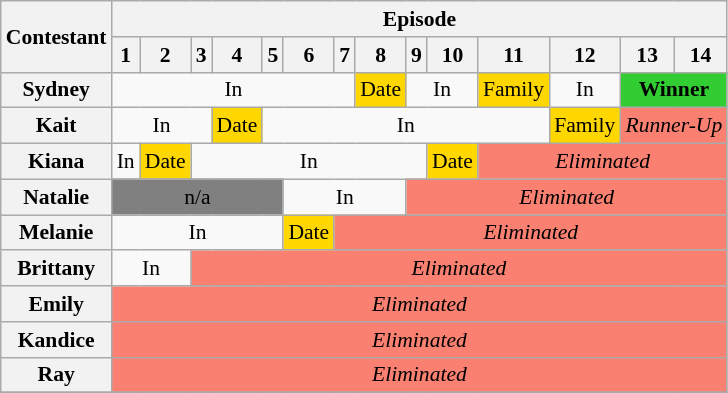<table class="wikitable" style="text-align:center; font-size:90%;">
<tr>
<th rowspan="2">Contestant</th>
<th colspan="14">Episode</th>
</tr>
<tr>
<th>1</th>
<th>2</th>
<th>3</th>
<th>4</th>
<th>5</th>
<th>6</th>
<th>7</th>
<th>8</th>
<th>9</th>
<th>10</th>
<th>11</th>
<th>12</th>
<th>13</th>
<th>14</th>
</tr>
<tr>
<th>Sydney</th>
<td colspan="7">In</td>
<td style="background:gold;">Date</td>
<td colspan="2">In</td>
<td style="background:gold;">Family</td>
<td>In</td>
<td colspan="2" bgcolor="limegreen"><strong>Winner</strong></td>
</tr>
<tr>
<th>Kait</th>
<td colspan="3">In</td>
<td style="background:gold;">Date</td>
<td colspan="7">In</td>
<td style="background:gold;">Family</td>
<td colspan="2" bgcolor="salmon"><em>Runner-Up</em></td>
</tr>
<tr>
<th>Kiana</th>
<td>In</td>
<td style="background:gold;">Date</td>
<td colspan="7">In</td>
<td style="background:gold;">Date</td>
<td style="background:salmon;" colspan="4"><em>Eliminated</em></td>
</tr>
<tr>
<th>Natalie</th>
<td style="background:gray;" colspan="5">n/a</td>
<td colspan="3">In</td>
<td style="background:salmon;" colspan="6"><em>Eliminated</em></td>
</tr>
<tr>
<th>Melanie</th>
<td colspan="5">In</td>
<td style="background:gold;">Date</td>
<td style="background:salmon;" colspan="8"><em>Eliminated</em></td>
</tr>
<tr>
<th>Brittany</th>
<td colspan="2">In</td>
<td style="background:salmon;" colspan="12"><em>Eliminated</em></td>
</tr>
<tr>
<th>Emily</th>
<td style="background:salmon;" colspan="14"><em>Eliminated</em></td>
</tr>
<tr>
<th>Kandice</th>
<td style="background:salmon;" colspan="14"><em>Eliminated</em></td>
</tr>
<tr>
<th>Ray</th>
<td style="background:salmon;" colspan="14"><em>Eliminated</em></td>
</tr>
<tr>
</tr>
</table>
